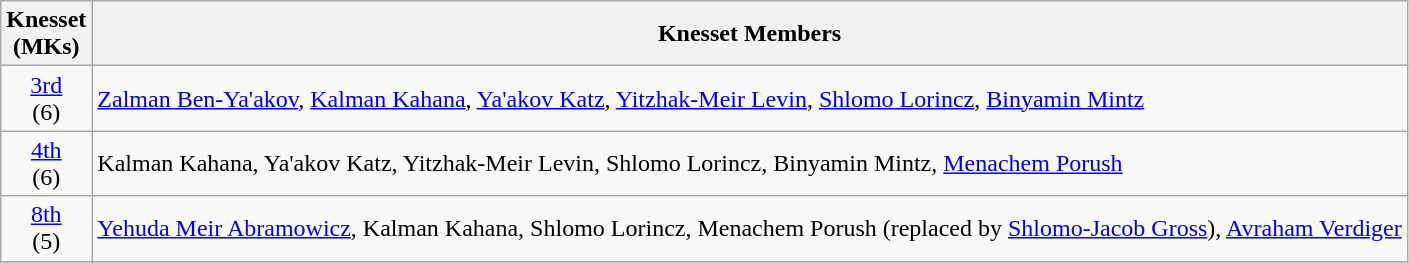<table class="wikitable" style="text-align:center;">
<tr>
<th>Knesset<br>(MKs)</th>
<th>Knesset Members</th>
</tr>
<tr>
<td><a href='#'>3rd</a><br>(6)</td>
<td style="text-align:left"><a href='#'>Zalman Ben-Ya'akov</a>, <a href='#'>Kalman Kahana</a>, <a href='#'>Ya'akov Katz</a>, <a href='#'>Yitzhak-Meir Levin</a>, <a href='#'>Shlomo Lorincz</a>, <a href='#'>Binyamin Mintz</a></td>
</tr>
<tr>
<td><a href='#'>4th</a><br>(6)</td>
<td style="text-align:left">Kalman Kahana, Ya'akov Katz, Yitzhak-Meir Levin, Shlomo Lorincz, Binyamin Mintz, <a href='#'>Menachem Porush</a></td>
</tr>
<tr>
<td><a href='#'>8th</a><br>(5)</td>
<td style="text-align:left"><a href='#'>Yehuda Meir Abramowicz</a>, Kalman Kahana, Shlomo Lorincz, Menachem Porush (replaced by <a href='#'>Shlomo-Jacob Gross</a>), <a href='#'>Avraham Verdiger</a></td>
</tr>
<tr>
</tr>
</table>
